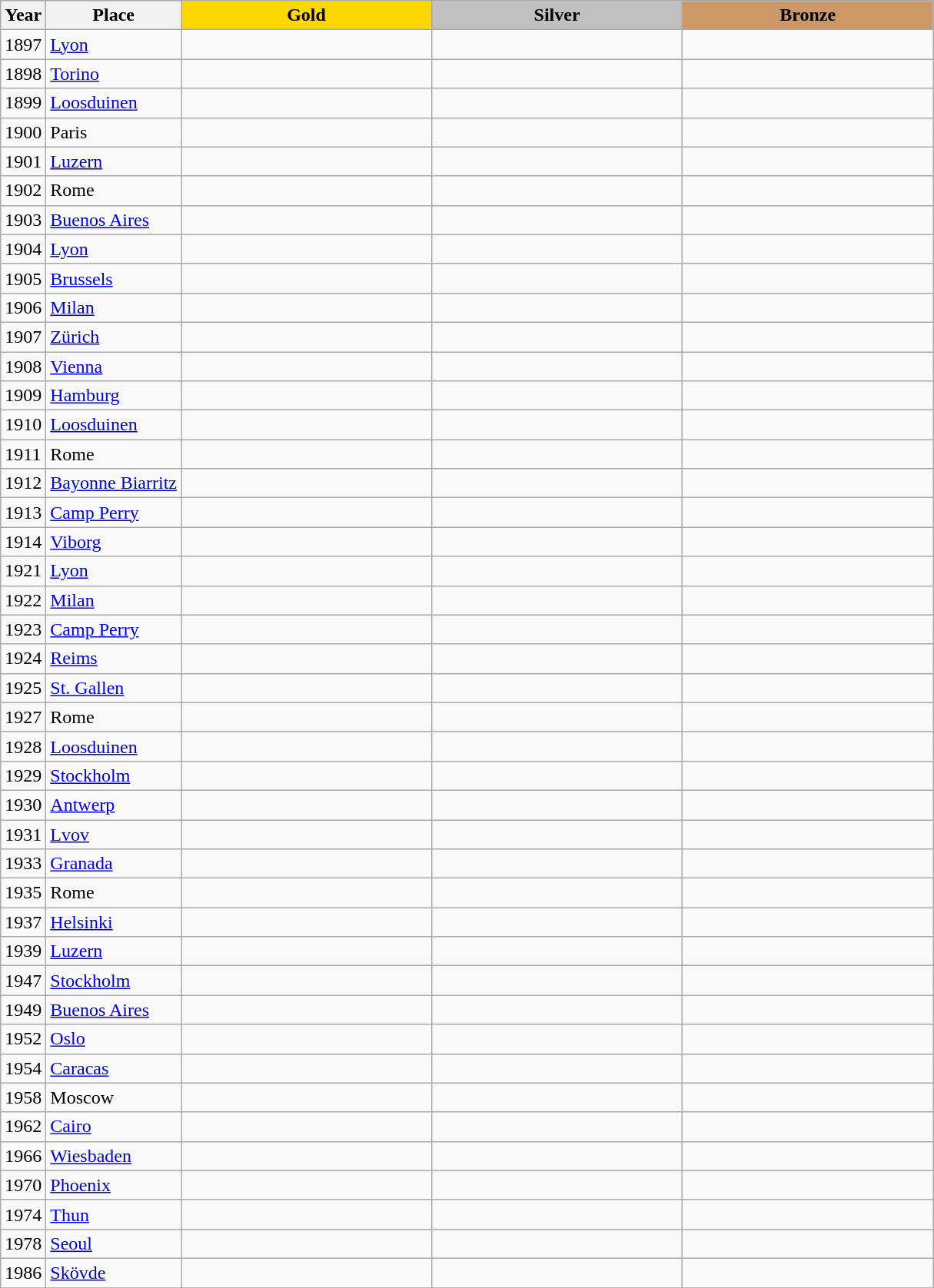<table class="wikitable">
<tr>
<th>Year</th>
<th>Place</th>
<th style="background:gold"    width="210">Gold</th>
<th style="background:silver"  width="210">Silver</th>
<th style="background:#cc9966" width="210">Bronze</th>
</tr>
<tr>
<td>1897</td>
<td> <a href='#'>Lyon</a></td>
<td></td>
<td></td>
<td></td>
</tr>
<tr>
<td>1898</td>
<td> <a href='#'>Torino</a></td>
<td></td>
<td></td>
<td></td>
</tr>
<tr>
<td>1899</td>
<td> <a href='#'>Loosduinen</a></td>
<td></td>
<td></td>
<td></td>
</tr>
<tr>
<td>1900</td>
<td> Paris</td>
<td></td>
<td></td>
<td></td>
</tr>
<tr>
<td>1901</td>
<td> <a href='#'>Luzern</a></td>
<td></td>
<td></td>
<td></td>
</tr>
<tr>
<td>1902</td>
<td> Rome</td>
<td></td>
<td></td>
<td></td>
</tr>
<tr>
<td>1903</td>
<td> <a href='#'>Buenos Aires</a></td>
<td></td>
<td></td>
<td></td>
</tr>
<tr>
<td>1904</td>
<td> <a href='#'>Lyon</a></td>
<td></td>
<td></td>
<td></td>
</tr>
<tr>
<td>1905</td>
<td> <a href='#'>Brussels</a></td>
<td></td>
<td></td>
<td></td>
</tr>
<tr>
<td>1906</td>
<td> <a href='#'>Milan</a></td>
<td></td>
<td></td>
<td></td>
</tr>
<tr>
<td>1907</td>
<td> <a href='#'>Zürich</a></td>
<td></td>
<td></td>
<td></td>
</tr>
<tr>
<td>1908</td>
<td> <a href='#'>Vienna</a></td>
<td></td>
<td></td>
<td></td>
</tr>
<tr>
<td>1909</td>
<td> <a href='#'>Hamburg</a></td>
<td></td>
<td></td>
<td></td>
</tr>
<tr>
<td>1910</td>
<td> <a href='#'>Loosduinen</a></td>
<td></td>
<td></td>
<td></td>
</tr>
<tr>
<td>1911</td>
<td> Rome</td>
<td></td>
<td></td>
<td></td>
</tr>
<tr>
<td>1912</td>
<td> <a href='#'>Bayonne Biarritz</a></td>
<td></td>
<td></td>
<td></td>
</tr>
<tr>
<td>1913</td>
<td> <a href='#'>Camp Perry</a></td>
<td></td>
<td></td>
<td></td>
</tr>
<tr>
<td>1914</td>
<td> <a href='#'>Viborg</a></td>
<td></td>
<td></td>
<td></td>
</tr>
<tr>
<td>1921</td>
<td> <a href='#'>Lyon</a></td>
<td></td>
<td></td>
<td></td>
</tr>
<tr>
<td>1922</td>
<td> <a href='#'>Milan</a></td>
<td></td>
<td></td>
<td></td>
</tr>
<tr>
<td>1923</td>
<td> <a href='#'>Camp Perry</a></td>
<td></td>
<td></td>
<td></td>
</tr>
<tr>
<td>1924</td>
<td> <a href='#'>Reims</a></td>
<td></td>
<td></td>
<td></td>
</tr>
<tr>
<td>1925</td>
<td> <a href='#'>St. Gallen</a></td>
<td></td>
<td></td>
<td></td>
</tr>
<tr>
<td>1927</td>
<td> Rome</td>
<td></td>
<td></td>
<td></td>
</tr>
<tr>
<td>1928</td>
<td> <a href='#'>Loosduinen</a></td>
<td></td>
<td></td>
<td></td>
</tr>
<tr>
<td>1929</td>
<td> <a href='#'>Stockholm</a></td>
<td></td>
<td></td>
<td></td>
</tr>
<tr>
<td>1930</td>
<td> <a href='#'>Antwerp</a></td>
<td></td>
<td></td>
<td></td>
</tr>
<tr>
<td>1931</td>
<td> <a href='#'>Lvov</a></td>
<td></td>
<td></td>
<td></td>
</tr>
<tr>
<td>1933</td>
<td> <a href='#'>Granada</a></td>
<td></td>
<td></td>
<td></td>
</tr>
<tr>
<td>1935</td>
<td> Rome</td>
<td></td>
<td></td>
<td></td>
</tr>
<tr>
<td>1937</td>
<td> <a href='#'>Helsinki</a></td>
<td></td>
<td></td>
<td></td>
</tr>
<tr>
<td>1939</td>
<td> <a href='#'>Luzern</a></td>
<td></td>
<td></td>
<td></td>
</tr>
<tr>
<td>1947</td>
<td> <a href='#'>Stockholm</a></td>
<td></td>
<td></td>
<td></td>
</tr>
<tr>
<td>1949</td>
<td> <a href='#'>Buenos Aires</a></td>
<td></td>
<td></td>
<td></td>
</tr>
<tr>
<td>1952</td>
<td> <a href='#'>Oslo</a></td>
<td></td>
<td></td>
<td></td>
</tr>
<tr>
<td>1954</td>
<td> <a href='#'>Caracas</a></td>
<td></td>
<td></td>
<td></td>
</tr>
<tr>
<td>1958</td>
<td> Moscow</td>
<td></td>
<td></td>
<td></td>
</tr>
<tr>
<td>1962</td>
<td> <a href='#'>Cairo</a></td>
<td></td>
<td></td>
<td></td>
</tr>
<tr>
<td>1966</td>
<td> <a href='#'>Wiesbaden</a></td>
<td></td>
<td></td>
<td></td>
</tr>
<tr>
<td>1970</td>
<td> <a href='#'>Phoenix</a></td>
<td></td>
<td></td>
<td></td>
</tr>
<tr>
<td>1974</td>
<td> <a href='#'>Thun</a></td>
<td></td>
<td></td>
<td></td>
</tr>
<tr>
<td>1978</td>
<td> <a href='#'>Seoul</a></td>
<td></td>
<td></td>
<td></td>
</tr>
<tr>
<td>1986</td>
<td> <a href='#'>Skövde</a></td>
<td></td>
<td></td>
<td></td>
</tr>
<tr>
</tr>
</table>
